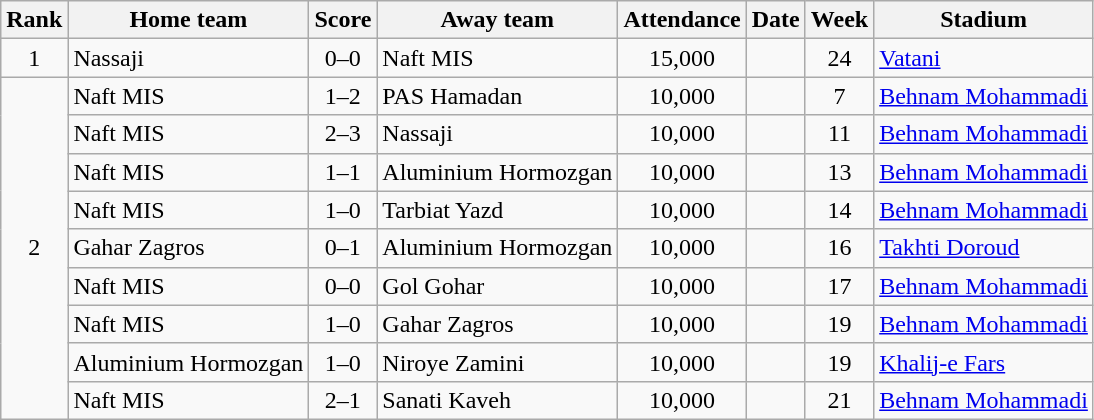<table class="wikitable sortable">
<tr>
<th>Rank</th>
<th>Home team</th>
<th>Score</th>
<th>Away team</th>
<th>Attendance</th>
<th>Date</th>
<th>Week</th>
<th>Stadium</th>
</tr>
<tr>
<td align=center>1</td>
<td>Nassaji</td>
<td align=center>0–0</td>
<td>Naft MIS</td>
<td align=center>15,000</td>
<td></td>
<td align=center>24</td>
<td><a href='#'>Vatani</a></td>
</tr>
<tr>
<td align=center rowspan="9">2</td>
<td>Naft MIS</td>
<td align=center>1–2</td>
<td>PAS Hamadan</td>
<td align=center>10,000</td>
<td></td>
<td align=center>7</td>
<td><a href='#'>Behnam Mohammadi</a></td>
</tr>
<tr>
<td>Naft MIS</td>
<td align=center>2–3</td>
<td>Nassaji</td>
<td align=center>10,000</td>
<td></td>
<td align=center>11</td>
<td><a href='#'>Behnam Mohammadi</a></td>
</tr>
<tr>
<td>Naft MIS</td>
<td align=center>1–1</td>
<td>Aluminium Hormozgan</td>
<td align=center>10,000</td>
<td></td>
<td align=center>13</td>
<td><a href='#'>Behnam Mohammadi</a></td>
</tr>
<tr>
<td>Naft MIS</td>
<td align=center>1–0</td>
<td>Tarbiat Yazd</td>
<td align=center>10,000</td>
<td></td>
<td align=center>14</td>
<td><a href='#'>Behnam Mohammadi</a></td>
</tr>
<tr>
<td>Gahar Zagros</td>
<td align=center>0–1</td>
<td>Aluminium Hormozgan</td>
<td align=center>10,000</td>
<td></td>
<td align=center>16</td>
<td><a href='#'>Takhti Doroud</a></td>
</tr>
<tr>
<td>Naft MIS</td>
<td align=center>0–0</td>
<td>Gol Gohar</td>
<td align=center>10,000</td>
<td></td>
<td align=center>17</td>
<td><a href='#'>Behnam Mohammadi</a></td>
</tr>
<tr>
<td>Naft MIS</td>
<td align=center>1–0</td>
<td>Gahar Zagros</td>
<td align=center>10,000</td>
<td></td>
<td align=center>19</td>
<td><a href='#'>Behnam Mohammadi</a></td>
</tr>
<tr>
<td>Aluminium Hormozgan</td>
<td align=center>1–0</td>
<td>Niroye Zamini</td>
<td align=center>10,000</td>
<td></td>
<td align=center>19</td>
<td><a href='#'>Khalij-e Fars</a></td>
</tr>
<tr>
<td>Naft MIS</td>
<td align=center>2–1</td>
<td>Sanati Kaveh</td>
<td align=center>10,000</td>
<td></td>
<td align=center>21</td>
<td><a href='#'>Behnam Mohammadi</a></td>
</tr>
</table>
